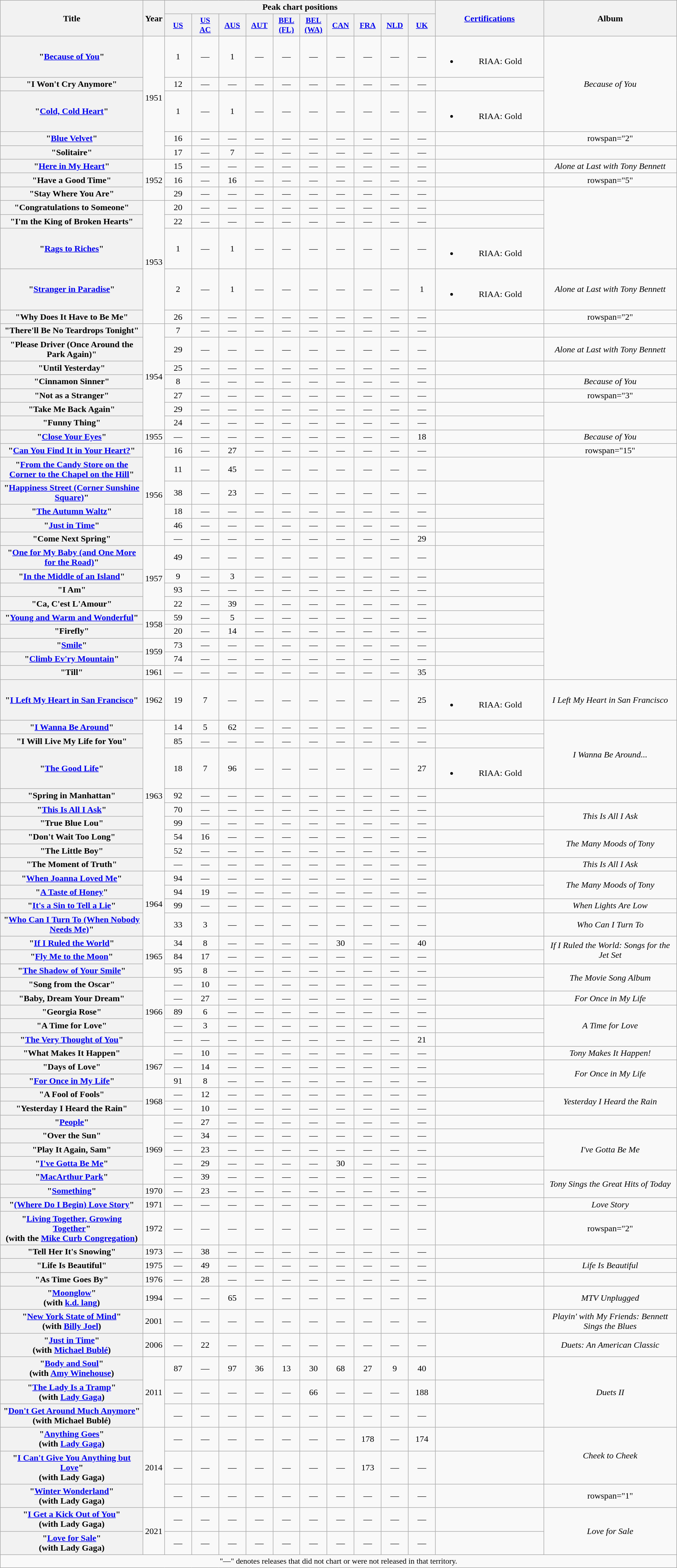<table class="wikitable plainrowheaders" style="text-align:center;">
<tr>
<th scope="col" rowspan="2" style="width:16em;">Title</th>
<th scope="col" rowspan="2">Year</th>
<th scope="col" colspan="10">Peak chart positions</th>
<th scope="col" rowspan="2" style="width:12em;"><a href='#'>Certifications</a></th>
<th scope="col" rowspan="2">Album</th>
</tr>
<tr>
<th scope="col" style="width:3em;font-size:90%;"><a href='#'>US</a><br></th>
<th scope="col" style="width:3em;font-size:90%;"><a href='#'>US<br>AC</a><br></th>
<th scope="col" style="width:3em;font-size:90%;"><a href='#'>AUS</a><br></th>
<th scope="col" style="width:3em;font-size:90%;"><a href='#'>AUT</a><br></th>
<th scope="col" style="width:3em;font-size:90%;"><a href='#'>BEL<br>(FL)</a><br></th>
<th scope="col" style="width:3em;font-size:90%;"><a href='#'>BEL<br>(WA)</a><br></th>
<th scope="col" style="width:3em;font-size:90%;"><a href='#'>CAN</a><br></th>
<th scope="col" style="width:3em;font-size:90%;"><a href='#'>FRA</a><br></th>
<th scope="col" style="width:3em;font-size:90%;"><a href='#'>NLD</a><br></th>
<th scope="col" style="width:3em;font-size:90%;"><a href='#'>UK</a><br></th>
</tr>
<tr>
<th scope="row">"<a href='#'>Because of You</a>"</th>
<td rowspan="5">1951</td>
<td>1</td>
<td>—</td>
<td>1</td>
<td>—</td>
<td>—</td>
<td>—</td>
<td>—</td>
<td>—</td>
<td>—</td>
<td>—</td>
<td><br><ul><li>RIAA: Gold</li></ul></td>
<td rowspan="3"><em>Because of You</em></td>
</tr>
<tr>
<th scope="row">"I Won't Cry Anymore"</th>
<td>12</td>
<td>—</td>
<td>—</td>
<td>—</td>
<td>—</td>
<td>—</td>
<td>—</td>
<td>—</td>
<td>—</td>
<td>—</td>
<td></td>
</tr>
<tr>
<th scope="row">"<a href='#'>Cold, Cold Heart</a>"</th>
<td>1</td>
<td>—</td>
<td>1</td>
<td>—</td>
<td>—</td>
<td>—</td>
<td>—</td>
<td>—</td>
<td>—</td>
<td>—</td>
<td><br><ul><li>RIAA: Gold</li></ul></td>
</tr>
<tr>
<th scope="row">"<a href='#'>Blue Velvet</a>"</th>
<td>16</td>
<td>—</td>
<td>—</td>
<td>—</td>
<td>—</td>
<td>—</td>
<td>—</td>
<td>—</td>
<td>—</td>
<td>—</td>
<td></td>
<td>rowspan="2" </td>
</tr>
<tr>
<th scope="row">"Solitaire"</th>
<td>17</td>
<td>—</td>
<td>7</td>
<td>—</td>
<td>—</td>
<td>—</td>
<td>—</td>
<td>—</td>
<td>—</td>
<td>—</td>
<td></td>
</tr>
<tr>
<th scope="row">"<a href='#'>Here in My Heart</a>"</th>
<td rowspan="3">1952</td>
<td>15</td>
<td>—</td>
<td>—</td>
<td>—</td>
<td>—</td>
<td>—</td>
<td>—</td>
<td>—</td>
<td>—</td>
<td>—</td>
<td></td>
<td><em>Alone at Last with Tony Bennett</em></td>
</tr>
<tr>
<th scope="row">"Have a Good Time"</th>
<td>16</td>
<td>—</td>
<td>16</td>
<td>—</td>
<td>—</td>
<td>—</td>
<td>—</td>
<td>—</td>
<td>—</td>
<td>—</td>
<td></td>
<td>rowspan="5" </td>
</tr>
<tr>
<th scope="row">"Stay Where You Are"</th>
<td>29</td>
<td>—</td>
<td>—</td>
<td>—</td>
<td>—</td>
<td>—</td>
<td>—</td>
<td>—</td>
<td>—</td>
<td>—</td>
<td></td>
</tr>
<tr>
<th scope="row">"Congratulations to Someone"</th>
<td rowspan="5">1953</td>
<td>20</td>
<td>—</td>
<td>—</td>
<td>—</td>
<td>—</td>
<td>—</td>
<td>—</td>
<td>—</td>
<td>—</td>
<td>—</td>
<td></td>
</tr>
<tr>
<th scope="row">"I'm the King of Broken Hearts"</th>
<td>22</td>
<td>—</td>
<td>—</td>
<td>—</td>
<td>—</td>
<td>—</td>
<td>—</td>
<td>—</td>
<td>—</td>
<td>—</td>
<td></td>
</tr>
<tr>
<th scope="row">"<a href='#'>Rags to Riches</a>"</th>
<td>1</td>
<td>—</td>
<td>1</td>
<td>—</td>
<td>—</td>
<td>—</td>
<td>—</td>
<td>—</td>
<td>—</td>
<td>—</td>
<td><br><ul><li>RIAA: Gold</li></ul></td>
</tr>
<tr>
<th scope="row">"<a href='#'>Stranger in Paradise</a>"</th>
<td>2</td>
<td>—</td>
<td>1</td>
<td>—</td>
<td>—</td>
<td>—</td>
<td>—</td>
<td>—</td>
<td>—</td>
<td>1</td>
<td><br><ul><li>RIAA: Gold</li></ul></td>
<td><em>Alone at Last with Tony Bennett</em></td>
</tr>
<tr>
<th scope="row">"Why Does It Have to Be Me"</th>
<td>26</td>
<td>—</td>
<td>—</td>
<td>—</td>
<td>—</td>
<td>—</td>
<td>—</td>
<td>—</td>
<td>—</td>
<td>—</td>
<td></td>
<td>rowspan="2" </td>
</tr>
<tr>
<th scope="row">"There'll Be No Teardrops Tonight"</th>
<td rowspan="7">1954</td>
<td>7</td>
<td>—</td>
<td>—</td>
<td>—</td>
<td>—</td>
<td>—</td>
<td>—</td>
<td>—</td>
<td>—</td>
<td>—</td>
<td></td>
</tr>
<tr>
<th scope="row">"Please Driver (Once Around the Park Again)"</th>
<td>29</td>
<td>—</td>
<td>—</td>
<td>—</td>
<td>—</td>
<td>—</td>
<td>—</td>
<td>—</td>
<td>—</td>
<td>—</td>
<td></td>
<td><em>Alone at Last with Tony Bennett</em></td>
</tr>
<tr>
<th scope="row">"Until Yesterday"</th>
<td>25</td>
<td>—</td>
<td>—</td>
<td>—</td>
<td>—</td>
<td>—</td>
<td>—</td>
<td>—</td>
<td>—</td>
<td>—</td>
<td></td>
<td></td>
</tr>
<tr>
<th scope="row">"Cinnamon Sinner"</th>
<td>8</td>
<td>—</td>
<td>—</td>
<td>—</td>
<td>—</td>
<td>—</td>
<td>—</td>
<td>—</td>
<td>—</td>
<td>—</td>
<td></td>
<td><em>Because of You</em></td>
</tr>
<tr>
<th scope="row">"Not as a Stranger"</th>
<td>27</td>
<td>—</td>
<td>—</td>
<td>—</td>
<td>—</td>
<td>—</td>
<td>—</td>
<td>—</td>
<td>—</td>
<td>—</td>
<td></td>
<td>rowspan="3" </td>
</tr>
<tr>
<th scope="row">"Take Me Back Again"</th>
<td>29</td>
<td>—</td>
<td>—</td>
<td>—</td>
<td>—</td>
<td>—</td>
<td>—</td>
<td>—</td>
<td>—</td>
<td>—</td>
<td></td>
</tr>
<tr>
<th scope="row">"Funny Thing"</th>
<td>24</td>
<td>—</td>
<td>—</td>
<td>—</td>
<td>—</td>
<td>—</td>
<td>—</td>
<td>—</td>
<td>—</td>
<td>—</td>
<td></td>
</tr>
<tr>
<th scope="row">"<a href='#'>Close Your Eyes</a>"</th>
<td>1955</td>
<td>—</td>
<td>—</td>
<td>—</td>
<td>—</td>
<td>—</td>
<td>—</td>
<td>—</td>
<td>—</td>
<td>—</td>
<td>18</td>
<td></td>
<td><em>Because of You</em></td>
</tr>
<tr>
<th scope="row">"<a href='#'>Can You Find It in Your Heart?</a>"</th>
<td rowspan="6">1956</td>
<td>16</td>
<td>—</td>
<td>27</td>
<td>—</td>
<td>—</td>
<td>—</td>
<td>—</td>
<td>—</td>
<td>—</td>
<td>—</td>
<td></td>
<td>rowspan="15" </td>
</tr>
<tr>
<th scope="row">"<a href='#'>From the Candy Store on the Corner to the Chapel on the Hill</a>"</th>
<td>11</td>
<td>—</td>
<td>45</td>
<td>—</td>
<td>—</td>
<td>—</td>
<td>—</td>
<td>—</td>
<td>—</td>
<td>—</td>
<td></td>
</tr>
<tr>
<th scope="row">"<a href='#'>Happiness Street (Corner Sunshine Square)</a>"</th>
<td>38</td>
<td>—</td>
<td>23</td>
<td>—</td>
<td>—</td>
<td>—</td>
<td>—</td>
<td>—</td>
<td>—</td>
<td>—</td>
<td></td>
</tr>
<tr>
<th scope="row">"<a href='#'>The Autumn Waltz</a>"</th>
<td>18</td>
<td>—</td>
<td>—</td>
<td>—</td>
<td>—</td>
<td>—</td>
<td>—</td>
<td>—</td>
<td>—</td>
<td>—</td>
<td></td>
</tr>
<tr>
<th scope="row">"<a href='#'>Just in Time</a>"</th>
<td>46</td>
<td>—</td>
<td>—</td>
<td>—</td>
<td>—</td>
<td>—</td>
<td>—</td>
<td>—</td>
<td>—</td>
<td>—</td>
<td></td>
</tr>
<tr>
<th scope="row">"Come Next Spring"</th>
<td>—</td>
<td>—</td>
<td>—</td>
<td>—</td>
<td>—</td>
<td>—</td>
<td>—</td>
<td>—</td>
<td>—</td>
<td>29</td>
<td></td>
</tr>
<tr>
<th scope="row">"<a href='#'>One for My Baby (and One More for the Road)</a>"</th>
<td rowspan="4">1957</td>
<td>49</td>
<td>—</td>
<td>—</td>
<td>—</td>
<td>—</td>
<td>—</td>
<td>—</td>
<td>—</td>
<td>—</td>
<td>—</td>
<td></td>
</tr>
<tr>
<th scope="row">"<a href='#'>In the Middle of an Island</a>"</th>
<td>9</td>
<td>—</td>
<td>3</td>
<td>—</td>
<td>—</td>
<td>—</td>
<td>—</td>
<td>—</td>
<td>—</td>
<td>—</td>
<td></td>
</tr>
<tr>
<th scope="row">"I Am"</th>
<td>93</td>
<td>—</td>
<td>—</td>
<td>—</td>
<td>—</td>
<td>—</td>
<td>—</td>
<td>—</td>
<td>—</td>
<td>—</td>
<td></td>
</tr>
<tr>
<th scope="row">"Ca, C'est L'Amour"</th>
<td>22</td>
<td>—</td>
<td>39</td>
<td>—</td>
<td>—</td>
<td>—</td>
<td>—</td>
<td>—</td>
<td>—</td>
<td>—</td>
<td></td>
</tr>
<tr>
<th scope="row">"<a href='#'>Young and Warm and Wonderful</a>"</th>
<td rowspan="2">1958</td>
<td>59</td>
<td>—</td>
<td>5</td>
<td>—</td>
<td>—</td>
<td>—</td>
<td>—</td>
<td>—</td>
<td>—</td>
<td>—</td>
<td></td>
</tr>
<tr>
<th scope="row">"Firefly"</th>
<td>20</td>
<td>—</td>
<td>14</td>
<td>—</td>
<td>—</td>
<td>—</td>
<td>—</td>
<td>—</td>
<td>—</td>
<td>—</td>
<td></td>
</tr>
<tr>
<th scope="row">"<a href='#'>Smile</a>"</th>
<td rowspan="2">1959</td>
<td>73</td>
<td>—</td>
<td>—</td>
<td>—</td>
<td>—</td>
<td>—</td>
<td>—</td>
<td>—</td>
<td>—</td>
<td>—</td>
<td></td>
</tr>
<tr>
<th scope="row">"<a href='#'>Climb Ev'ry Mountain</a>"</th>
<td>74</td>
<td>—</td>
<td>—</td>
<td>—</td>
<td>—</td>
<td>—</td>
<td>—</td>
<td>—</td>
<td>—</td>
<td>—</td>
<td></td>
</tr>
<tr>
<th scope="row">"Till"</th>
<td>1961</td>
<td>—</td>
<td>—</td>
<td>—</td>
<td>—</td>
<td>—</td>
<td>—</td>
<td>—</td>
<td>—</td>
<td>—</td>
<td>35</td>
<td></td>
</tr>
<tr>
<th scope="row">"<a href='#'>I Left My Heart in San Francisco</a>"</th>
<td>1962</td>
<td>19</td>
<td>7</td>
<td>—</td>
<td>—</td>
<td>—</td>
<td>—</td>
<td>—</td>
<td>—</td>
<td>—</td>
<td>25</td>
<td><br><ul><li>RIAA: Gold</li></ul></td>
<td><em>I Left My Heart in San Francisco</em></td>
</tr>
<tr>
<th scope="row">"<a href='#'>I Wanna Be Around</a>"</th>
<td rowspan="9">1963</td>
<td>14</td>
<td>5</td>
<td>62</td>
<td>—</td>
<td>—</td>
<td>—</td>
<td>—</td>
<td>—</td>
<td>—</td>
<td>—</td>
<td></td>
<td rowspan="3"><em>I Wanna Be Around...</em></td>
</tr>
<tr>
<th scope="row">"I Will Live My Life for You"</th>
<td>85</td>
<td>—</td>
<td>—</td>
<td>—</td>
<td>—</td>
<td>—</td>
<td>—</td>
<td>—</td>
<td>—</td>
<td>—</td>
<td></td>
</tr>
<tr>
<th scope="row">"<a href='#'>The Good Life</a>"</th>
<td>18</td>
<td>7</td>
<td>96</td>
<td>—</td>
<td>—</td>
<td>—</td>
<td>—</td>
<td>—</td>
<td>—</td>
<td>27</td>
<td><br><ul><li>RIAA: Gold</li></ul></td>
</tr>
<tr>
<th scope="row">"Spring in Manhattan"</th>
<td>92</td>
<td>—</td>
<td>—</td>
<td>—</td>
<td>—</td>
<td>—</td>
<td>—</td>
<td>—</td>
<td>—</td>
<td>—</td>
<td></td>
<td></td>
</tr>
<tr>
<th scope="row">"<a href='#'>This Is All I Ask</a>"</th>
<td>70</td>
<td>—</td>
<td>—</td>
<td>—</td>
<td>—</td>
<td>—</td>
<td>—</td>
<td>—</td>
<td>—</td>
<td>—</td>
<td></td>
<td rowspan="2"><em>This Is All I Ask</em></td>
</tr>
<tr>
<th scope="row">"True Blue Lou"</th>
<td>99</td>
<td>—</td>
<td>—</td>
<td>—</td>
<td>—</td>
<td>—</td>
<td>—</td>
<td>—</td>
<td>—</td>
<td>—</td>
<td></td>
</tr>
<tr>
<th scope="row">"Don't Wait Too Long"</th>
<td>54</td>
<td>16</td>
<td>—</td>
<td>—</td>
<td>—</td>
<td>—</td>
<td>—</td>
<td>—</td>
<td>—</td>
<td>—</td>
<td></td>
<td rowspan="2"><em>The Many Moods of Tony</em></td>
</tr>
<tr>
<th scope="row">"The Little Boy"</th>
<td>52</td>
<td>—</td>
<td>—</td>
<td>—</td>
<td>—</td>
<td>—</td>
<td>—</td>
<td>—</td>
<td>—</td>
<td>—</td>
<td></td>
</tr>
<tr>
<th scope="row">"The Moment of Truth"</th>
<td>—</td>
<td>—</td>
<td>—</td>
<td>—</td>
<td>—</td>
<td>—</td>
<td>—</td>
<td>—</td>
<td>—</td>
<td>—</td>
<td></td>
<td><em>This Is All I Ask</em></td>
</tr>
<tr>
<th scope="row">"<a href='#'>When Joanna Loved Me</a>"</th>
<td rowspan="4">1964</td>
<td>94</td>
<td>—</td>
<td>—</td>
<td>—</td>
<td>—</td>
<td>—</td>
<td>—</td>
<td>—</td>
<td>—</td>
<td>—</td>
<td></td>
<td rowspan="2"><em>The Many Moods of Tony</em></td>
</tr>
<tr>
<th scope="row">"<a href='#'>A Taste of Honey</a>"</th>
<td>94</td>
<td>19</td>
<td>—</td>
<td>—</td>
<td>—</td>
<td>—</td>
<td>—</td>
<td>—</td>
<td>—</td>
<td>—</td>
<td></td>
</tr>
<tr>
<th scope="row">"<a href='#'>It's a Sin to Tell a Lie</a>"</th>
<td>99</td>
<td>—</td>
<td>—</td>
<td>—</td>
<td>—</td>
<td>—</td>
<td>—</td>
<td>—</td>
<td>—</td>
<td>—</td>
<td></td>
<td><em>When Lights Are Low</em></td>
</tr>
<tr>
<th scope="row">"<a href='#'>Who Can I Turn To (When Nobody Needs Me)</a>"</th>
<td>33</td>
<td>3</td>
<td>—</td>
<td>—</td>
<td>—</td>
<td>—</td>
<td>—</td>
<td>—</td>
<td>—</td>
<td>—</td>
<td></td>
<td><em>Who Can I Turn To</em></td>
</tr>
<tr>
<th scope="row">"<a href='#'>If I Ruled the World</a>"</th>
<td rowspan="3">1965</td>
<td>34</td>
<td>8</td>
<td>—</td>
<td>—</td>
<td>—</td>
<td>—</td>
<td>30</td>
<td>—</td>
<td>—</td>
<td>40</td>
<td></td>
<td rowspan="2"><em>If I Ruled the World: Songs for the Jet Set</em></td>
</tr>
<tr>
<th scope="row">"<a href='#'>Fly Me to the Moon</a>"</th>
<td>84</td>
<td>17</td>
<td>—</td>
<td>—</td>
<td>—</td>
<td>—</td>
<td>—</td>
<td>—</td>
<td>—</td>
<td>—</td>
<td></td>
</tr>
<tr>
<th scope="row">"<a href='#'>The Shadow of Your Smile</a>"</th>
<td>95</td>
<td>8</td>
<td>—</td>
<td>—</td>
<td>—</td>
<td>—</td>
<td>—</td>
<td>—</td>
<td>—</td>
<td>—</td>
<td></td>
<td rowspan="2"><em>The Movie Song Album</em></td>
</tr>
<tr>
<th scope="row">"Song from the Oscar"</th>
<td rowspan="5">1966</td>
<td>—</td>
<td>10</td>
<td>—</td>
<td>—</td>
<td>—</td>
<td>—</td>
<td>—</td>
<td>—</td>
<td>—</td>
<td>—</td>
<td></td>
</tr>
<tr>
<th scope="row">"Baby, Dream Your Dream"</th>
<td>—</td>
<td>27</td>
<td>—</td>
<td>—</td>
<td>—</td>
<td>—</td>
<td>—</td>
<td>—</td>
<td>—</td>
<td>—</td>
<td></td>
<td><em>For Once in My Life</em></td>
</tr>
<tr>
<th scope="row">"Georgia Rose"</th>
<td>89</td>
<td>6</td>
<td>—</td>
<td>—</td>
<td>—</td>
<td>—</td>
<td>—</td>
<td>—</td>
<td>—</td>
<td>—</td>
<td></td>
<td rowspan="3"><em>A Time for Love</em></td>
</tr>
<tr>
<th scope="row">"A Time for Love"</th>
<td>—</td>
<td>3</td>
<td>—</td>
<td>—</td>
<td>—</td>
<td>—</td>
<td>—</td>
<td>—</td>
<td>—</td>
<td>—</td>
<td></td>
</tr>
<tr>
<th scope="row">"<a href='#'>The Very Thought of You</a>"</th>
<td>—</td>
<td>—</td>
<td>—</td>
<td>—</td>
<td>—</td>
<td>—</td>
<td>—</td>
<td>—</td>
<td>—</td>
<td>21</td>
<td></td>
</tr>
<tr>
<th scope="row">"What Makes It Happen"</th>
<td rowspan="3">1967</td>
<td>—</td>
<td>10</td>
<td>—</td>
<td>—</td>
<td>—</td>
<td>—</td>
<td>—</td>
<td>—</td>
<td>—</td>
<td>—</td>
<td></td>
<td><em>Tony Makes It Happen!</em></td>
</tr>
<tr>
<th scope="row">"Days of Love"</th>
<td>—</td>
<td>14</td>
<td>—</td>
<td>—</td>
<td>—</td>
<td>—</td>
<td>—</td>
<td>—</td>
<td>—</td>
<td>—</td>
<td></td>
<td rowspan="2"><em>For Once in My Life</em></td>
</tr>
<tr>
<th scope="row">"<a href='#'>For Once in My Life</a>"</th>
<td>91</td>
<td>8</td>
<td>—</td>
<td>—</td>
<td>—</td>
<td>—</td>
<td>—</td>
<td>—</td>
<td>—</td>
<td>—</td>
<td></td>
</tr>
<tr>
<th scope="row">"A Fool of Fools"</th>
<td rowspan="2">1968</td>
<td>—</td>
<td>12</td>
<td>—</td>
<td>—</td>
<td>—</td>
<td>—</td>
<td>—</td>
<td>—</td>
<td>—</td>
<td>—</td>
<td></td>
<td rowspan="2"><em>Yesterday I Heard the Rain</em></td>
</tr>
<tr>
<th scope="row">"Yesterday I Heard the Rain"</th>
<td>—</td>
<td>10</td>
<td>—</td>
<td>—</td>
<td>—</td>
<td>—</td>
<td>—</td>
<td>—</td>
<td>—</td>
<td>—</td>
<td></td>
</tr>
<tr>
<th scope="row">"<a href='#'>People</a>"</th>
<td rowspan="5">1969</td>
<td>—</td>
<td>27</td>
<td>—</td>
<td>—</td>
<td>—</td>
<td>—</td>
<td>—</td>
<td>—</td>
<td>—</td>
<td>—</td>
<td></td>
<td></td>
</tr>
<tr>
<th scope="row">"Over the Sun"</th>
<td>—</td>
<td>34</td>
<td>—</td>
<td>—</td>
<td>—</td>
<td>—</td>
<td>—</td>
<td>—</td>
<td>—</td>
<td>—</td>
<td></td>
<td rowspan="3"><em>I've Gotta Be Me</em></td>
</tr>
<tr>
<th scope="row">"Play It Again, Sam"</th>
<td>—</td>
<td>23</td>
<td>—</td>
<td>—</td>
<td>—</td>
<td>—</td>
<td>—</td>
<td>—</td>
<td>—</td>
<td>—</td>
<td></td>
</tr>
<tr>
<th scope="row">"<a href='#'>I've Gotta Be Me</a>"</th>
<td>—</td>
<td>29</td>
<td>—</td>
<td>—</td>
<td>—</td>
<td>—</td>
<td>30</td>
<td>—</td>
<td>—</td>
<td>—</td>
<td></td>
</tr>
<tr>
<th scope="row">"<a href='#'>MacArthur Park</a>"</th>
<td>—</td>
<td>39</td>
<td>—</td>
<td>—</td>
<td>—</td>
<td>—</td>
<td>—</td>
<td>—</td>
<td>—</td>
<td>—</td>
<td></td>
<td rowspan="2"><em>Tony Sings the Great Hits of Today</em></td>
</tr>
<tr>
<th scope="row">"<a href='#'>Something</a>"</th>
<td>1970</td>
<td>—</td>
<td>23</td>
<td>—</td>
<td>—</td>
<td>—</td>
<td>—</td>
<td>—</td>
<td>—</td>
<td>—</td>
<td>—</td>
<td></td>
</tr>
<tr>
<th scope="row">"<a href='#'>(Where Do I Begin) Love Story</a>"</th>
<td>1971</td>
<td>—</td>
<td>—</td>
<td>—</td>
<td>—</td>
<td>—</td>
<td>—</td>
<td>—</td>
<td>—</td>
<td>—</td>
<td>—</td>
<td></td>
<td><em>Love Story</em></td>
</tr>
<tr>
<th scope="row">"<a href='#'>Living Together, Growing Together</a>"<br><span>(with the <a href='#'>Mike Curb Congregation</a>)</span></th>
<td>1972</td>
<td>—</td>
<td>—</td>
<td>—</td>
<td>—</td>
<td>—</td>
<td>—</td>
<td>—</td>
<td>—</td>
<td>—</td>
<td>—</td>
<td></td>
<td>rowspan="2" </td>
</tr>
<tr>
<th scope="row">"Tell Her It's Snowing"</th>
<td>1973</td>
<td>—</td>
<td>38</td>
<td>—</td>
<td>—</td>
<td>—</td>
<td>—</td>
<td>—</td>
<td>—</td>
<td>—</td>
<td>—</td>
<td></td>
</tr>
<tr>
<th scope="row">"Life Is Beautiful"</th>
<td>1975</td>
<td>—</td>
<td>49</td>
<td>—</td>
<td>—</td>
<td>—</td>
<td>—</td>
<td>—</td>
<td>—</td>
<td>—</td>
<td>—</td>
<td></td>
<td><em>Life Is Beautiful</em></td>
</tr>
<tr>
<th scope="row">"As Time Goes By"</th>
<td>1976</td>
<td>—</td>
<td>28</td>
<td>—</td>
<td>—</td>
<td>—</td>
<td>—</td>
<td>—</td>
<td>—</td>
<td>—</td>
<td>—</td>
<td></td>
<td></td>
</tr>
<tr>
<th scope="row">"<a href='#'>Moonglow</a>"<br><span>(with <a href='#'>k.d. lang</a>)</span></th>
<td>1994</td>
<td>—</td>
<td>—</td>
<td>65</td>
<td>—</td>
<td>—</td>
<td>—</td>
<td>—</td>
<td>—</td>
<td>—</td>
<td>—</td>
<td></td>
<td><em>MTV Unplugged</em></td>
</tr>
<tr>
<th scope="row">"<a href='#'>New York State of Mind</a>"<br><span>(with <a href='#'>Billy Joel</a>)</span></th>
<td>2001</td>
<td>—</td>
<td>—</td>
<td>—</td>
<td>—</td>
<td>—</td>
<td>—</td>
<td>—</td>
<td>—</td>
<td>—</td>
<td>—</td>
<td></td>
<td><em>Playin' with My Friends: Bennett Sings the Blues</em></td>
</tr>
<tr>
<th scope="row">"<a href='#'>Just in Time</a>"<br><span>(with <a href='#'>Michael Bublé</a>)</span></th>
<td>2006</td>
<td>—</td>
<td>22</td>
<td>—</td>
<td>—</td>
<td>—</td>
<td>—</td>
<td>—</td>
<td>—</td>
<td>—</td>
<td>—</td>
<td></td>
<td><em>Duets: An American Classic</em></td>
</tr>
<tr>
<th scope="row">"<a href='#'>Body and Soul</a>"<br><span>(with <a href='#'>Amy Winehouse</a>)</span></th>
<td rowspan="3">2011</td>
<td>87</td>
<td>—</td>
<td>97</td>
<td>36</td>
<td>13</td>
<td>30</td>
<td>68</td>
<td>27</td>
<td>9</td>
<td>40</td>
<td></td>
<td rowspan="3"><em>Duets II</em></td>
</tr>
<tr>
<th scope="row">"<a href='#'>The Lady Is a Tramp</a>"<br><span>(with <a href='#'>Lady Gaga</a>)</span></th>
<td>—</td>
<td>—</td>
<td>—</td>
<td>—</td>
<td>—</td>
<td>66</td>
<td>—</td>
<td>—</td>
<td>—</td>
<td>188</td>
<td></td>
</tr>
<tr>
<th scope="row">"<a href='#'>Don't Get Around Much Anymore</a>"<br><span>(with Michael Bublé)</span></th>
<td>—</td>
<td>—</td>
<td>—</td>
<td>—</td>
<td>—</td>
<td>—</td>
<td>—</td>
<td>—</td>
<td>—</td>
<td>—</td>
<td></td>
</tr>
<tr>
<th scope="row">"<a href='#'>Anything Goes</a>"<br><span>(with <a href='#'>Lady Gaga</a>)</span></th>
<td rowspan="3">2014</td>
<td>—</td>
<td>—</td>
<td>—</td>
<td>—</td>
<td>—</td>
<td>—</td>
<td>—</td>
<td>178</td>
<td>—</td>
<td>174</td>
<td></td>
<td rowspan="2"><em>Cheek to Cheek</em></td>
</tr>
<tr>
<th scope="row">"<a href='#'>I Can't Give You Anything but Love</a>"<br><span>(with Lady Gaga)</span></th>
<td>—</td>
<td>—</td>
<td>—</td>
<td>—</td>
<td>—</td>
<td>—</td>
<td>—</td>
<td>173</td>
<td>—</td>
<td>—</td>
<td></td>
</tr>
<tr>
<th scope="row">"<a href='#'>Winter Wonderland</a>"<br><span>(with Lady Gaga)</span></th>
<td>—</td>
<td>—</td>
<td>—</td>
<td>—</td>
<td>—</td>
<td>—</td>
<td>—</td>
<td>—</td>
<td>—</td>
<td>—</td>
<td></td>
<td>rowspan="1" </td>
</tr>
<tr>
<th scope="row">"<a href='#'>I Get a Kick Out of You</a>" <br><span>(with Lady Gaga)</span></th>
<td rowspan="2">2021</td>
<td>—</td>
<td>—</td>
<td>—</td>
<td>—</td>
<td>—</td>
<td>—</td>
<td>—</td>
<td>—</td>
<td>—</td>
<td>—</td>
<td></td>
<td rowspan="2"><em>Love for Sale</em></td>
</tr>
<tr>
<th scope="row">"<a href='#'>Love for Sale</a>"<br><span>(with Lady Gaga)</span></th>
<td>—</td>
<td>—</td>
<td>—</td>
<td>—</td>
<td>—</td>
<td>—</td>
<td>—</td>
<td>—</td>
<td>—</td>
<td>—</td>
</tr>
<tr>
<td colspan="14" style="font-size:90%">"—" denotes releases that did not chart or were not released in that territory.</td>
</tr>
</table>
